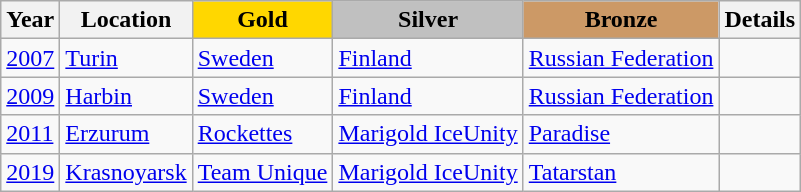<table class="wikitable">
<tr>
<th>Year</th>
<th>Location</th>
<td align=center bgcolor=gold><strong>Gold</strong></td>
<td align=center bgcolor=silver><strong>Silver</strong></td>
<td align=center bgcolor=cc9966><strong>Bronze</strong></td>
<th>Details</th>
</tr>
<tr>
<td><a href='#'>2007</a></td>
<td> <a href='#'>Turin</a></td>
<td> <a href='#'>Sweden</a></td>
<td> <a href='#'>Finland</a></td>
<td> <a href='#'>Russian Federation</a></td>
<td></td>
</tr>
<tr>
<td><a href='#'>2009</a></td>
<td> <a href='#'>Harbin</a></td>
<td> <a href='#'>Sweden</a></td>
<td> <a href='#'>Finland</a></td>
<td> <a href='#'>Russian Federation</a></td>
<td></td>
</tr>
<tr>
<td><a href='#'>2011</a></td>
<td> <a href='#'>Erzurum</a></td>
<td> <a href='#'>Rockettes</a></td>
<td> <a href='#'>Marigold IceUnity</a></td>
<td> <a href='#'>Paradise</a></td>
<td></td>
</tr>
<tr>
<td><a href='#'>2019</a></td>
<td> <a href='#'>Krasnoyarsk</a></td>
<td> <a href='#'>Team Unique</a></td>
<td> <a href='#'>Marigold IceUnity</a></td>
<td> <a href='#'>Tatarstan</a></td>
<td></td>
</tr>
</table>
